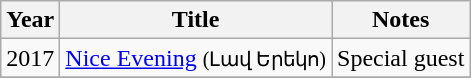<table class="wikitable sortable">
<tr>
<th>Year</th>
<th>Title</th>
<th class="unsortable">Notes</th>
</tr>
<tr>
<td>2017</td>
<td><a href='#'>Nice Evening</a> <small> (Լավ Երեկո)</small></td>
<td>Special guest</td>
</tr>
<tr>
</tr>
</table>
